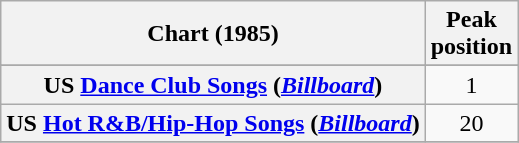<table class="wikitable sortable plainrowheaders" style="text-align:center">
<tr>
<th scope="col">Chart (1985)</th>
<th scope="col">Peak<br>position</th>
</tr>
<tr>
</tr>
<tr>
</tr>
<tr>
</tr>
<tr>
</tr>
<tr>
<th scope="row">US <a href='#'>Dance Club Songs</a> (<em><a href='#'>Billboard</a></em>)</th>
<td>1</td>
</tr>
<tr>
<th scope="row">US <a href='#'>Hot R&B/Hip-Hop Songs</a> (<em><a href='#'>Billboard</a></em>)</th>
<td>20</td>
</tr>
<tr>
</tr>
</table>
